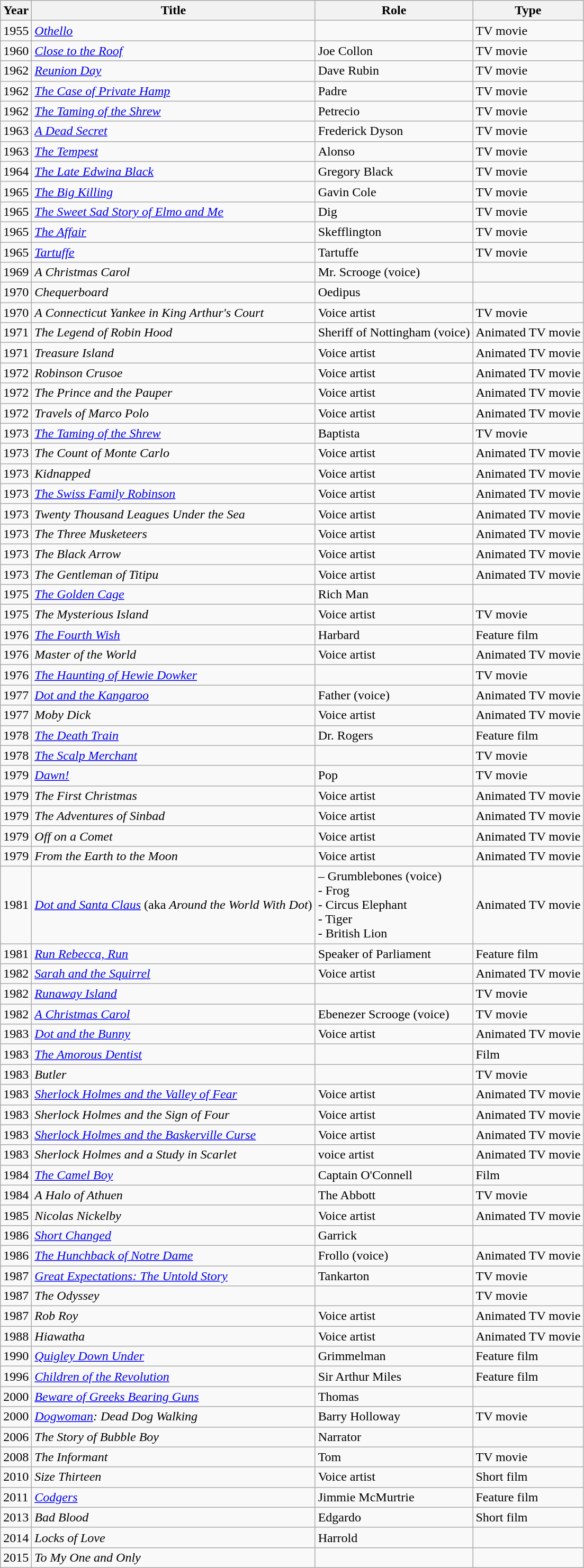<table class="wikitable">
<tr>
<th>Year</th>
<th>Title</th>
<th>Role</th>
<th>Type</th>
</tr>
<tr>
<td>1955</td>
<td><em><a href='#'>Othello</a></em></td>
<td></td>
<td>TV movie</td>
</tr>
<tr>
<td>1960</td>
<td><em><a href='#'>Close to the Roof</a></em></td>
<td>Joe Collon</td>
<td>TV movie</td>
</tr>
<tr>
<td>1962</td>
<td><em><a href='#'>Reunion Day</a></em></td>
<td>Dave Rubin</td>
<td>TV movie</td>
</tr>
<tr>
<td>1962</td>
<td><em><a href='#'>The Case of Private Hamp</a></em></td>
<td>Padre</td>
<td>TV movie</td>
</tr>
<tr>
<td>1962</td>
<td><em><a href='#'>The Taming of the Shrew</a></em></td>
<td>Petrecio</td>
<td>TV movie</td>
</tr>
<tr>
<td>1963</td>
<td><em><a href='#'>A Dead Secret</a></em></td>
<td>Frederick Dyson</td>
<td>TV movie</td>
</tr>
<tr>
<td>1963</td>
<td><em><a href='#'>The Tempest</a></em></td>
<td>Alonso</td>
<td>TV movie</td>
</tr>
<tr>
<td>1964</td>
<td><em><a href='#'>The Late Edwina Black</a></em></td>
<td>Gregory Black</td>
<td>TV movie</td>
</tr>
<tr>
<td>1965</td>
<td><em><a href='#'>The Big Killing</a></em></td>
<td>Gavin Cole</td>
<td>TV movie</td>
</tr>
<tr>
<td>1965</td>
<td><em><a href='#'>The Sweet Sad Story of Elmo and Me</a></em></td>
<td>Dig</td>
<td>TV movie</td>
</tr>
<tr>
<td>1965</td>
<td><em><a href='#'>The Affair</a></em></td>
<td>Skefflington</td>
<td>TV movie</td>
</tr>
<tr>
<td>1965</td>
<td><em><a href='#'>Tartuffe</a></em></td>
<td>Tartuffe</td>
<td>TV movie</td>
</tr>
<tr>
<td>1969</td>
<td><em>A Christmas Carol</em></td>
<td>Mr. Scrooge (voice)</td>
<td></td>
</tr>
<tr>
<td>1970</td>
<td><em>Chequerboard</em></td>
<td>Oedipus</td>
<td></td>
</tr>
<tr>
<td>1970</td>
<td><em>A Connecticut Yankee in King Arthur's Court</em></td>
<td>Voice artist</td>
<td>TV movie</td>
</tr>
<tr>
<td>1971</td>
<td><em>The Legend of Robin Hood</em></td>
<td>Sheriff of Nottingham (voice)</td>
<td>Animated TV movie</td>
</tr>
<tr>
<td>1971</td>
<td><em>Treasure Island</em></td>
<td>Voice artist</td>
<td>Animated TV movie</td>
</tr>
<tr>
<td>1972</td>
<td><em>Robinson Crusoe</em></td>
<td>Voice artist</td>
<td>Animated TV movie</td>
</tr>
<tr>
<td>1972</td>
<td><em>The Prince and the Pauper</em></td>
<td>Voice artist</td>
<td>Animated TV movie</td>
</tr>
<tr>
<td>1972</td>
<td><em>Travels of Marco Polo</em></td>
<td>Voice artist</td>
<td>Animated TV movie</td>
</tr>
<tr>
<td>1973</td>
<td><em><a href='#'>The Taming of the Shrew</a></em></td>
<td>Baptista</td>
<td>TV movie</td>
</tr>
<tr>
<td>1973</td>
<td><em>The Count of Monte Carlo</em></td>
<td>Voice artist</td>
<td>Animated TV movie</td>
</tr>
<tr>
<td>1973</td>
<td><em>Kidnapped</em></td>
<td>Voice artist</td>
<td>Animated TV movie</td>
</tr>
<tr>
<td>1973</td>
<td><em><a href='#'>The Swiss Family Robinson</a></em></td>
<td>Voice artist</td>
<td>Animated TV movie</td>
</tr>
<tr>
<td>1973</td>
<td><em>Twenty Thousand Leagues Under the Sea</em></td>
<td>Voice artist</td>
<td>Animated TV movie</td>
</tr>
<tr>
<td>1973</td>
<td><em>The Three Musketeers</em></td>
<td>Voice artist</td>
<td>Animated TV movie</td>
</tr>
<tr>
<td>1973</td>
<td><em>The Black Arrow</em></td>
<td>Voice artist</td>
<td>Animated TV movie</td>
</tr>
<tr>
<td>1973</td>
<td><em>The Gentleman of Titipu</em></td>
<td>Voice artist</td>
<td>Animated TV movie</td>
</tr>
<tr>
<td>1975</td>
<td><em><a href='#'>The Golden Cage</a></em></td>
<td>Rich Man</td>
<td></td>
</tr>
<tr>
<td>1975</td>
<td><em>The Mysterious Island</em></td>
<td>Voice artist</td>
<td>TV movie</td>
</tr>
<tr>
<td>1976</td>
<td><em><a href='#'>The Fourth Wish</a></em></td>
<td>Harbard</td>
<td>Feature film</td>
</tr>
<tr>
<td>1976</td>
<td><em>Master of the World</em></td>
<td>Voice artist</td>
<td>Animated TV movie</td>
</tr>
<tr>
<td>1976</td>
<td><em><a href='#'>The Haunting of Hewie Dowker</a></em></td>
<td></td>
<td>TV movie</td>
</tr>
<tr>
<td>1977</td>
<td><em><a href='#'>Dot and the Kangaroo</a></em></td>
<td>Father (voice)</td>
<td>Animated TV movie</td>
</tr>
<tr>
<td>1977</td>
<td><em>Moby Dick</em></td>
<td>Voice artist</td>
<td>Animated TV movie</td>
</tr>
<tr>
<td>1978</td>
<td><em><a href='#'>The Death Train</a></em></td>
<td>Dr. Rogers</td>
<td>Feature film</td>
</tr>
<tr>
<td>1978</td>
<td><em><a href='#'>The Scalp Merchant</a></em></td>
<td></td>
<td>TV movie</td>
</tr>
<tr>
<td>1979</td>
<td><em><a href='#'>Dawn!</a></em></td>
<td>Pop</td>
<td>TV movie</td>
</tr>
<tr>
<td>1979</td>
<td><em>The First Christmas</em></td>
<td>Voice artist</td>
<td>Animated TV movie</td>
</tr>
<tr>
<td>1979</td>
<td><em>The Adventures of Sinbad</em></td>
<td>Voice artist</td>
<td>Animated TV movie</td>
</tr>
<tr>
<td>1979</td>
<td><em>Off on a Comet</em></td>
<td>Voice artist</td>
<td>Animated TV movie</td>
</tr>
<tr>
<td>1979</td>
<td><em>From the Earth to the Moon</em></td>
<td>Voice artist</td>
<td>Animated TV movie</td>
</tr>
<tr>
<td>1981</td>
<td><em><a href='#'>Dot and Santa Claus</a></em> (aka <em>Around the World With Dot</em>)</td>
<td>– Grumblebones (voice)<br>- Frog<br>- Circus Elephant<br>- Tiger<br>- British Lion</td>
<td>Animated TV movie</td>
</tr>
<tr>
<td>1981</td>
<td><em><a href='#'>Run Rebecca, Run</a></em></td>
<td>Speaker of Parliament</td>
<td>Feature film</td>
</tr>
<tr>
<td>1982</td>
<td><em><a href='#'>Sarah and the Squirrel</a></em></td>
<td>Voice artist</td>
<td>Animated TV movie</td>
</tr>
<tr>
<td>1982</td>
<td><em><a href='#'>Runaway Island</a></em></td>
<td></td>
<td>TV movie</td>
</tr>
<tr>
<td>1982</td>
<td><em><a href='#'>A Christmas Carol</a></em></td>
<td>Ebenezer Scrooge (voice)</td>
<td>TV movie</td>
</tr>
<tr>
<td>1983</td>
<td><em><a href='#'>Dot and the Bunny</a></em></td>
<td>Voice artist</td>
<td>Animated TV movie</td>
</tr>
<tr>
<td>1983</td>
<td><em><a href='#'>The Amorous Dentist</a></em></td>
<td></td>
<td>Film</td>
</tr>
<tr>
<td>1983</td>
<td><em>Butler</em></td>
<td></td>
<td>TV movie</td>
</tr>
<tr>
<td>1983</td>
<td><em><a href='#'>Sherlock Holmes and the Valley of Fear</a></em></td>
<td>Voice artist</td>
<td>Animated TV movie</td>
</tr>
<tr>
<td>1983</td>
<td><em>Sherlock Holmes and the Sign of Four</em></td>
<td>Voice artist</td>
<td>Animated TV movie</td>
</tr>
<tr>
<td>1983</td>
<td><em><a href='#'>Sherlock Holmes and the Baskerville Curse</a></em></td>
<td>Voice artist</td>
<td>Animated TV movie</td>
</tr>
<tr>
<td>1983</td>
<td><em>Sherlock Holmes and a Study in Scarlet</em></td>
<td>voice artist</td>
<td>Animated TV movie</td>
</tr>
<tr>
<td>1984</td>
<td><em><a href='#'>The Camel Boy</a></em></td>
<td>Captain O'Connell</td>
<td>Film</td>
</tr>
<tr>
<td>1984</td>
<td><em>A Halo of Athuen</em></td>
<td>The Abbott</td>
<td>TV movie</td>
</tr>
<tr>
<td>1985</td>
<td><em>Nicolas Nickelby</em></td>
<td>Voice artist</td>
<td>Animated TV movie</td>
</tr>
<tr>
<td>1986</td>
<td><em><a href='#'>Short Changed</a></em></td>
<td>Garrick</td>
<td></td>
</tr>
<tr>
<td>1986</td>
<td><em><a href='#'>The Hunchback of Notre Dame</a></em></td>
<td>Frollo (voice)</td>
<td>Animated TV movie</td>
</tr>
<tr>
<td>1987</td>
<td><em><a href='#'>Great Expectations: The Untold Story</a></em></td>
<td>Tankarton</td>
<td>TV movie</td>
</tr>
<tr>
<td>1987</td>
<td><em>The Odyssey</em></td>
<td></td>
<td>TV movie</td>
</tr>
<tr>
<td>1987</td>
<td><em>Rob Roy</em></td>
<td>Voice artist</td>
<td>Animated TV movie</td>
</tr>
<tr>
<td>1988</td>
<td><em>Hiawatha</em></td>
<td>Voice artist</td>
<td>Animated TV movie</td>
</tr>
<tr>
<td>1990</td>
<td><em><a href='#'>Quigley Down Under</a></em></td>
<td>Grimmelman</td>
<td>Feature film</td>
</tr>
<tr>
<td>1996</td>
<td><em><a href='#'>Children of the Revolution</a></em></td>
<td>Sir Arthur Miles</td>
<td>Feature film</td>
</tr>
<tr>
<td>2000</td>
<td><em><a href='#'>Beware of Greeks Bearing Guns</a></em></td>
<td>Thomas</td>
<td></td>
</tr>
<tr>
<td>2000</td>
<td><em><a href='#'>Dogwoman</a>: Dead Dog Walking</em></td>
<td>Barry Holloway</td>
<td>TV movie</td>
</tr>
<tr>
<td>2006</td>
<td><em>The Story of Bubble Boy</em></td>
<td>Narrator</td>
<td></td>
</tr>
<tr>
<td>2008</td>
<td><em>The Informant</em></td>
<td>Tom</td>
<td>TV movie</td>
</tr>
<tr>
<td>2010</td>
<td><em>Size Thirteen</em></td>
<td>Voice artist</td>
<td>Short film</td>
</tr>
<tr>
<td>2011</td>
<td><em><a href='#'>Codgers</a></em></td>
<td>Jimmie McMurtrie</td>
<td>Feature film</td>
</tr>
<tr>
<td>2013</td>
<td><em>Bad Blood</em></td>
<td>Edgardo</td>
<td>Short film</td>
</tr>
<tr>
<td>2014</td>
<td><em>Locks of Love</em></td>
<td>Harrold</td>
<td></td>
</tr>
<tr>
<td>2015</td>
<td><em>To My One and Only</em></td>
<td></td>
<td></td>
</tr>
</table>
